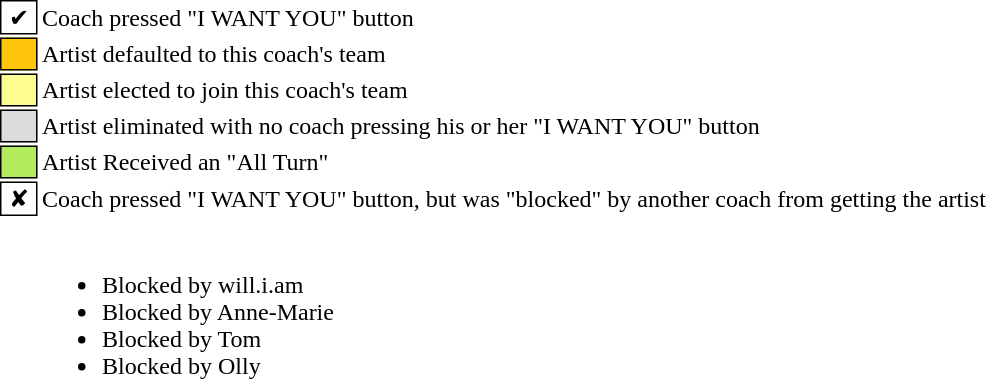<table class="toccolours" style="font-size: 100%; white-space: nowrap">
<tr>
<td style="background:white; border:1px solid black"> ✔ </td>
<td>Coach pressed "I WANT YOU" button</td>
</tr>
<tr>
<td style="background:#FFC40C; border: 1px solid black">  </td>
<td>Artist defaulted to this coach's team</td>
</tr>
<tr>
<td style="background:#fdfc8f; border: 1px solid black">  </td>
<td>Artist elected to join this coach's team</td>
</tr>
<tr>
<td style="background:#DCDCDC; border: 1px solid black">  </td>
<td>Artist eliminated with no coach pressing his or her "I WANT YOU" button</td>
</tr>
<tr>
<td style="background:#B2EC5D; border: 1px solid black">  </td>
<td>Artist Received an "All Turn"</td>
</tr>
<tr>
<td style="background:white; border:1px solid black"> ✘ </td>
<td>Coach pressed "I WANT YOU" button, but was "blocked" by another coach from getting the artist</td>
</tr>
<tr>
<td></td>
<td><br><ul><li> Blocked by will.i.am</li><li> Blocked by Anne-Marie</li><li> Blocked by Tom</li><li> Blocked by Olly</li></ul></td>
</tr>
</table>
